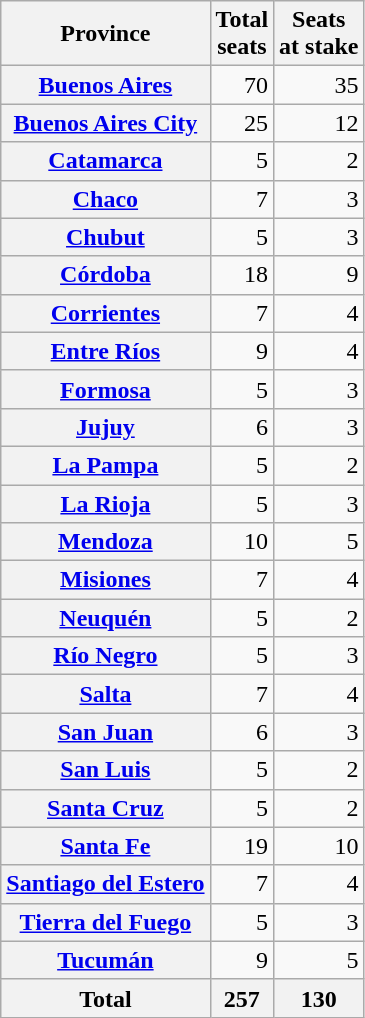<table class="wikitable sortable collapsible collapsed" style="text-align:right">
<tr>
<th>Province</th>
<th>Total<br>seats</th>
<th>Seats<br>at stake</th>
</tr>
<tr>
<th><a href='#'>Buenos Aires</a></th>
<td>70</td>
<td>35</td>
</tr>
<tr>
<th><a href='#'>Buenos Aires City</a></th>
<td>25</td>
<td>12</td>
</tr>
<tr>
<th><a href='#'>Catamarca</a></th>
<td>5</td>
<td>2</td>
</tr>
<tr>
<th><a href='#'>Chaco</a></th>
<td>7</td>
<td>3</td>
</tr>
<tr>
<th><a href='#'>Chubut</a></th>
<td>5</td>
<td>3</td>
</tr>
<tr>
<th><a href='#'>Córdoba</a></th>
<td>18</td>
<td>9</td>
</tr>
<tr>
<th><a href='#'>Corrientes</a></th>
<td>7</td>
<td>4</td>
</tr>
<tr>
<th><a href='#'>Entre Ríos</a></th>
<td>9</td>
<td>4</td>
</tr>
<tr>
<th><a href='#'>Formosa</a></th>
<td>5</td>
<td>3</td>
</tr>
<tr>
<th><a href='#'>Jujuy</a></th>
<td>6</td>
<td>3</td>
</tr>
<tr>
<th><a href='#'>La Pampa</a></th>
<td>5</td>
<td>2</td>
</tr>
<tr>
<th><a href='#'>La Rioja</a></th>
<td>5</td>
<td>3</td>
</tr>
<tr>
<th><a href='#'>Mendoza</a></th>
<td>10</td>
<td>5</td>
</tr>
<tr>
<th><a href='#'>Misiones</a></th>
<td>7</td>
<td>4</td>
</tr>
<tr>
<th><a href='#'>Neuquén</a></th>
<td>5</td>
<td>2</td>
</tr>
<tr>
<th><a href='#'>Río Negro</a></th>
<td>5</td>
<td>3</td>
</tr>
<tr>
<th><a href='#'>Salta</a></th>
<td>7</td>
<td>4</td>
</tr>
<tr>
<th><a href='#'>San Juan</a></th>
<td>6</td>
<td>3</td>
</tr>
<tr>
<th><a href='#'>San Luis</a></th>
<td>5</td>
<td>2</td>
</tr>
<tr>
<th><a href='#'>Santa Cruz</a></th>
<td>5</td>
<td>2</td>
</tr>
<tr>
<th><a href='#'>Santa Fe</a></th>
<td>19</td>
<td>10</td>
</tr>
<tr>
<th><a href='#'>Santiago del Estero</a></th>
<td>7</td>
<td>4</td>
</tr>
<tr>
<th><a href='#'>Tierra del Fuego</a></th>
<td>5</td>
<td>3</td>
</tr>
<tr>
<th><a href='#'>Tucumán</a></th>
<td>9</td>
<td>5</td>
</tr>
<tr>
<th>Total</th>
<th>257</th>
<th>130</th>
</tr>
</table>
